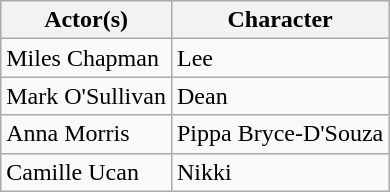<table class="wikitable sortable">
<tr>
<th>Actor(s)</th>
<th>Character</th>
</tr>
<tr>
<td>Miles Chapman</td>
<td>Lee</td>
</tr>
<tr>
<td>Mark O'Sullivan</td>
<td>Dean</td>
</tr>
<tr>
<td>Anna Morris</td>
<td>Pippa Bryce-D'Souza</td>
</tr>
<tr>
<td>Camille Ucan</td>
<td>Nikki</td>
</tr>
</table>
